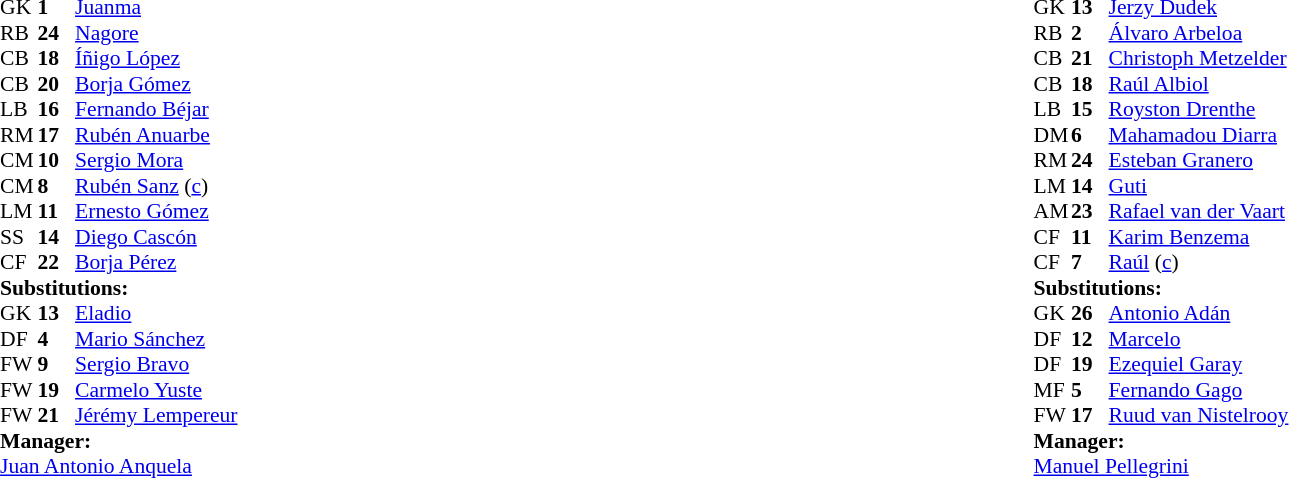<table width="100%">
<tr>
<td valign="top" width="40%"><br><table style="font-size: 90%" cellspacing="0" cellpadding="0" align="center">
<tr>
<td colspan="4"></td>
</tr>
<tr>
<th width=25></th>
<th width=25></th>
</tr>
<tr>
<td>GK</td>
<td><strong>1</strong></td>
<td> <a href='#'>Juanma</a></td>
<td></td>
</tr>
<tr>
<td>RB</td>
<td><strong>24</strong></td>
<td> <a href='#'>Nagore</a></td>
<td></td>
</tr>
<tr>
<td>CB</td>
<td><strong>18</strong></td>
<td> <a href='#'>Íñigo López</a></td>
<td></td>
</tr>
<tr>
<td>CB</td>
<td><strong>20</strong></td>
<td> <a href='#'>Borja Gómez</a></td>
</tr>
<tr>
<td>LB</td>
<td><strong>16</strong></td>
<td> <a href='#'>Fernando Béjar</a></td>
<td></td>
<td></td>
</tr>
<tr>
<td>RM</td>
<td><strong>17</strong></td>
<td> <a href='#'>Rubén Anuarbe</a></td>
</tr>
<tr>
<td>CM</td>
<td><strong>10</strong></td>
<td> <a href='#'>Sergio Mora</a></td>
</tr>
<tr>
<td>CM</td>
<td><strong>8</strong></td>
<td> <a href='#'>Rubén Sanz</a> (<a href='#'>c</a>)</td>
</tr>
<tr>
<td>LM</td>
<td><strong>11</strong></td>
<td> <a href='#'>Ernesto Gómez</a></td>
<td></td>
<td></td>
</tr>
<tr>
<td>SS</td>
<td><strong>14</strong></td>
<td> <a href='#'>Diego Cascón</a></td>
</tr>
<tr>
<td>CF</td>
<td><strong>22</strong></td>
<td> <a href='#'>Borja Pérez</a></td>
<td></td>
<td></td>
</tr>
<tr>
<td colspan=3><strong>Substitutions:</strong></td>
</tr>
<tr>
<td>GK</td>
<td><strong>13</strong></td>
<td> <a href='#'>Eladio</a></td>
</tr>
<tr>
<td>DF</td>
<td><strong>4</strong></td>
<td> <a href='#'>Mario Sánchez</a></td>
</tr>
<tr>
<td>FW</td>
<td><strong>9</strong></td>
<td> <a href='#'>Sergio Bravo</a></td>
<td></td>
<td></td>
</tr>
<tr>
<td>FW</td>
<td><strong>19</strong></td>
<td> <a href='#'>Carmelo Yuste</a></td>
<td></td>
<td></td>
</tr>
<tr>
<td>FW</td>
<td><strong>21</strong></td>
<td> <a href='#'>Jérémy Lempereur</a></td>
<td></td>
<td></td>
</tr>
<tr>
<td colspan=3><strong>Manager:</strong></td>
</tr>
<tr>
<td colspan=3> <a href='#'>Juan Antonio Anquela</a></td>
</tr>
</table>
</td>
<td valign="top"></td>
<td valign="top" width="50%"><br><table style="font-size: 90%" cellspacing="0" cellpadding="0" align="center">
<tr>
<td colspan="4"></td>
</tr>
<tr>
<th width=25></th>
<th width=25></th>
</tr>
<tr>
<td>GK</td>
<td><strong>13</strong></td>
<td> <a href='#'>Jerzy Dudek</a></td>
</tr>
<tr>
<td>RB</td>
<td><strong>2</strong></td>
<td> <a href='#'>Álvaro Arbeloa</a></td>
</tr>
<tr>
<td>CB</td>
<td><strong>21</strong></td>
<td> <a href='#'>Christoph Metzelder</a></td>
</tr>
<tr>
<td>CB</td>
<td><strong>18</strong></td>
<td> <a href='#'>Raúl Albiol</a></td>
<td></td>
</tr>
<tr>
<td>LB</td>
<td><strong>15</strong></td>
<td> <a href='#'>Royston Drenthe</a></td>
</tr>
<tr>
<td>DM</td>
<td><strong>6</strong></td>
<td> <a href='#'>Mahamadou Diarra</a></td>
<td></td>
</tr>
<tr>
<td>RM</td>
<td><strong>24</strong></td>
<td> <a href='#'>Esteban Granero</a></td>
<td></td>
<td></td>
</tr>
<tr>
<td>LM</td>
<td><strong>14</strong></td>
<td> <a href='#'>Guti</a></td>
<td></td>
<td></td>
</tr>
<tr>
<td>AM</td>
<td><strong>23</strong></td>
<td> <a href='#'>Rafael van der Vaart</a></td>
</tr>
<tr>
<td>CF</td>
<td><strong>11</strong></td>
<td> <a href='#'>Karim Benzema</a></td>
</tr>
<tr>
<td>CF</td>
<td><strong>7</strong></td>
<td> <a href='#'>Raúl</a> (<a href='#'>c</a>)</td>
<td></td>
<td></td>
</tr>
<tr>
<td colspan=3><strong>Substitutions:</strong></td>
</tr>
<tr>
<td>GK</td>
<td><strong>26</strong></td>
<td> <a href='#'>Antonio Adán</a></td>
</tr>
<tr>
<td>DF</td>
<td><strong>12</strong></td>
<td> <a href='#'>Marcelo</a></td>
<td></td>
<td></td>
</tr>
<tr>
<td>DF</td>
<td><strong>19</strong></td>
<td> <a href='#'>Ezequiel Garay</a></td>
</tr>
<tr>
<td>MF</td>
<td><strong>5</strong></td>
<td> <a href='#'>Fernando Gago</a></td>
<td></td>
<td></td>
</tr>
<tr>
<td>FW</td>
<td><strong>17</strong></td>
<td> <a href='#'>Ruud van Nistelrooy</a></td>
<td></td>
<td></td>
</tr>
<tr>
<td colspan=3><strong>Manager:</strong></td>
</tr>
<tr>
<td colspan=3> <a href='#'>Manuel Pellegrini</a></td>
</tr>
</table>
</td>
</tr>
</table>
